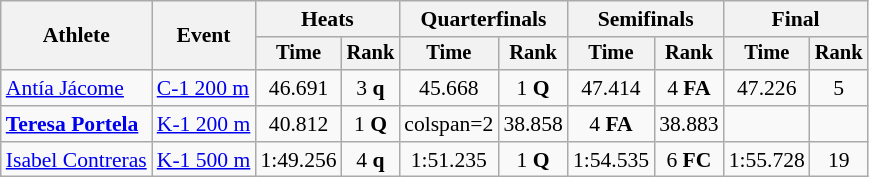<table class=wikitable style="font-size:90%">
<tr>
<th rowspan="2">Athlete</th>
<th rowspan="2">Event</th>
<th colspan=2>Heats</th>
<th colspan=2>Quarterfinals</th>
<th colspan=2>Semifinals</th>
<th colspan=2>Final</th>
</tr>
<tr style="font-size:95%">
<th>Time</th>
<th>Rank</th>
<th>Time</th>
<th>Rank</th>
<th>Time</th>
<th>Rank</th>
<th>Time</th>
<th>Rank</th>
</tr>
<tr align=center>
<td align=left><a href='#'>Antía Jácome</a></td>
<td align=left><a href='#'>C-1 200 m</a></td>
<td>46.691</td>
<td>3 <strong>q</strong></td>
<td>45.668</td>
<td>1 <strong>Q</strong></td>
<td>47.414</td>
<td>4 <strong>FA</strong></td>
<td>47.226</td>
<td>5</td>
</tr>
<tr align=center>
<td align=left><strong><a href='#'>Teresa Portela</a></strong></td>
<td align=left><a href='#'>K-1 200 m</a></td>
<td>40.812</td>
<td>1 <strong>Q</strong></td>
<td>colspan=2 </td>
<td>38.858</td>
<td>4 <strong>FA</strong></td>
<td>38.883</td>
<td></td>
</tr>
<tr align=center>
<td align=left><a href='#'>Isabel Contreras</a></td>
<td align=left><a href='#'>K-1 500 m</a></td>
<td>1:49.256</td>
<td>4 <strong>q</strong></td>
<td>1:51.235</td>
<td>1 <strong>Q</strong></td>
<td>1:54.535</td>
<td>6 <strong>FC</strong></td>
<td>1:55.728</td>
<td>19</td>
</tr>
</table>
